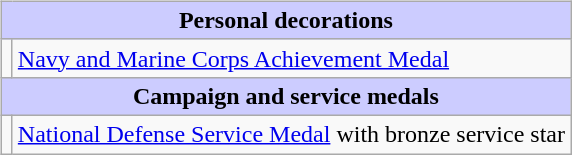<table style="width=100%;">
<tr>
<td valign="top"><br><table class="wikitable">
<tr style="background:#ccf; text-align:center;">
<td colspan=2><strong>Personal decorations</strong></td>
</tr>
<tr>
<td></td>
<td><a href='#'>Navy and Marine Corps Achievement Medal</a></td>
</tr>
<tr style="background:#ccf; text-align:center;">
<td colspan=2><strong>Campaign and service medals</strong></td>
</tr>
<tr>
<td></td>
<td><a href='#'>National Defense Service Medal</a> with bronze service star</td>
</tr>
</table>
</td>
</tr>
</table>
